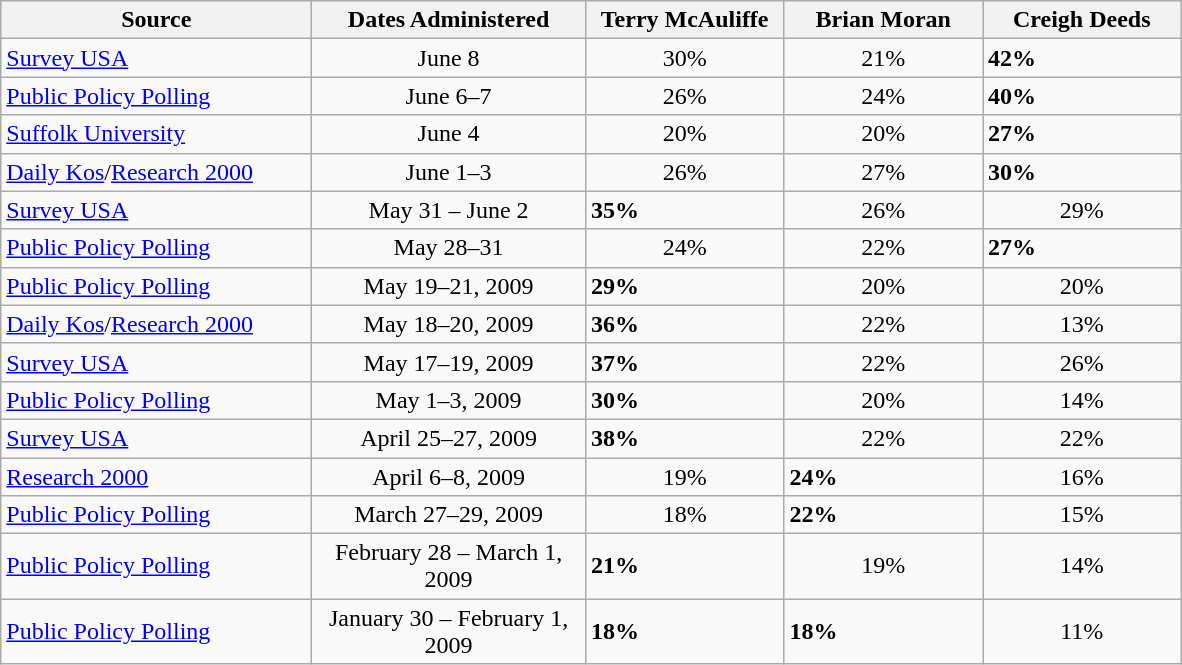<table class="wikitable">
<tr>
<th width=200px>Source</th>
<th width=175px>Dates Administered</th>
<th width=125px>Terry McAuliffe</th>
<th width=125px>Brian Moran</th>
<th width=125px>Creigh Deeds</th>
</tr>
<tr>
<td><a href='#'>Survey USA</a></td>
<td align="center">June 8</td>
<td align="center">30%</td>
<td align="center">21%</td>
<td><strong>42%</strong></td>
</tr>
<tr>
<td><a href='#'>Public Policy Polling</a></td>
<td align="center">June 6–7</td>
<td align="center">26%</td>
<td align="center">24%</td>
<td><strong>40%</strong></td>
</tr>
<tr>
<td><a href='#'>Suffolk University</a></td>
<td align="center">June 4</td>
<td align="center">20%</td>
<td align="center">20%</td>
<td><strong>27%</strong></td>
</tr>
<tr>
<td><a href='#'>Daily Kos</a>/<a href='#'>Research 2000</a></td>
<td align="center">June 1–3</td>
<td align="center">26%</td>
<td align="center">27%</td>
<td><strong>30%</strong></td>
</tr>
<tr>
<td><a href='#'>Survey USA</a></td>
<td align="center">May 31 – June 2</td>
<td><strong>35%</strong></td>
<td align="center">26%</td>
<td align="center">29%</td>
</tr>
<tr>
<td><a href='#'>Public Policy Polling</a></td>
<td align="center">May 28–31</td>
<td align="center">24%</td>
<td align="center">22%</td>
<td><strong>27%</strong></td>
</tr>
<tr>
<td><a href='#'>Public Policy Polling</a></td>
<td align="center">May 19–21, 2009</td>
<td><strong>29%</strong></td>
<td align="center">20%</td>
<td align="center">20%</td>
</tr>
<tr>
<td><a href='#'>Daily Kos</a>/<a href='#'>Research 2000</a></td>
<td align="center">May 18–20, 2009</td>
<td><strong>36%</strong></td>
<td align="center">22%</td>
<td align="center">13%</td>
</tr>
<tr>
<td><a href='#'>Survey USA</a></td>
<td align="center">May 17–19, 2009</td>
<td><strong>37%</strong></td>
<td align="center">22%</td>
<td align="center">26%</td>
</tr>
<tr>
<td><a href='#'>Public Policy Polling</a></td>
<td align="center">May 1–3, 2009</td>
<td><strong>30%</strong></td>
<td align="center">20%</td>
<td align="center">14%</td>
</tr>
<tr>
<td><a href='#'>Survey USA</a></td>
<td align="center">April 25–27, 2009</td>
<td><strong>38%</strong></td>
<td align="center">22%</td>
<td align="center">22%</td>
</tr>
<tr>
<td><a href='#'>Research 2000</a></td>
<td align="center">April 6–8, 2009</td>
<td align="center">19%</td>
<td><strong>24%</strong></td>
<td align="center">16%</td>
</tr>
<tr>
<td><a href='#'>Public Policy Polling</a></td>
<td align="center">March 27–29, 2009</td>
<td align="center">18%</td>
<td><strong>22%</strong></td>
<td align="center">15%</td>
</tr>
<tr>
<td><a href='#'>Public Policy Polling</a></td>
<td align=center>February 28 – March 1, 2009</td>
<td><strong>21%</strong></td>
<td align=center>19%</td>
<td align=center>14%</td>
</tr>
<tr>
<td><a href='#'>Public Policy Polling</a></td>
<td align=center>January 30 – February 1, 2009</td>
<td><strong>18%</strong></td>
<td><strong>18%</strong></td>
<td align=center>11%</td>
</tr>
</table>
